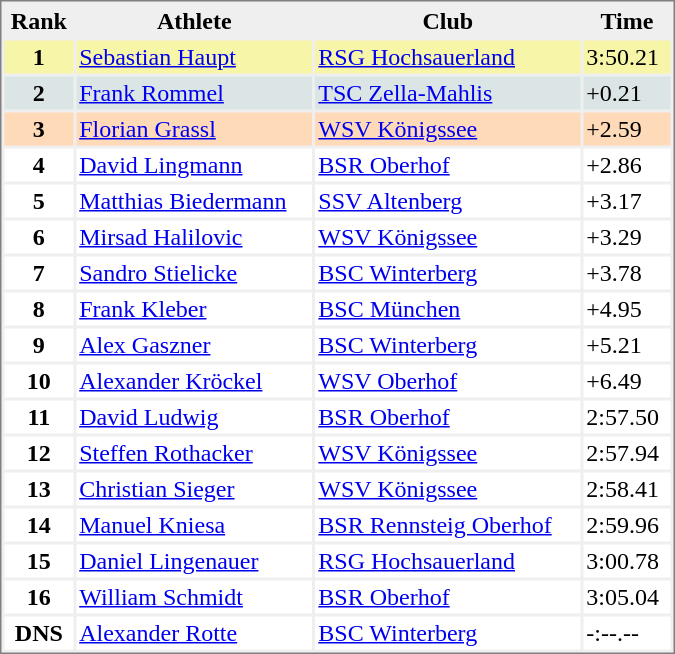<table style="border:1px solid #808080; background-color:#EFEFEF;" cellspacing="2" cellpadding="2" width="450">
<tr bgcolor="#EFEFEF">
<th>Rank</th>
<th>Athlete</th>
<th>Club</th>
<th>Time</th>
</tr>
<tr valign="top" bgcolor="#F7F6A8">
<th>1</th>
<td><a href='#'>Sebastian Haupt</a></td>
<td><a href='#'>RSG Hochsauerland</a></td>
<td>3:50.21</td>
</tr>
<tr valign="top" bgcolor="#DCE5E5">
<th>2</th>
<td><a href='#'>Frank Rommel</a></td>
<td><a href='#'>TSC Zella-Mahlis</a></td>
<td>+0.21</td>
</tr>
<tr valign="top" bgcolor="#FFDAB9">
<th>3</th>
<td><a href='#'>Florian Grassl</a></td>
<td><a href='#'>WSV Königssee</a></td>
<td>+2.59</td>
</tr>
<tr valign="top" bgcolor="#FFFFFF">
<th>4</th>
<td><a href='#'>David Lingmann</a></td>
<td><a href='#'>BSR Oberhof</a></td>
<td>+2.86</td>
</tr>
<tr valign="top" bgcolor="#FFFFFF">
<th>5</th>
<td><a href='#'>Matthias Biedermann</a></td>
<td><a href='#'>SSV Altenberg</a></td>
<td>+3.17</td>
</tr>
<tr valign="top" bgcolor="#FFFFFF">
<th>6</th>
<td><a href='#'>Mirsad Halilovic</a></td>
<td><a href='#'>WSV Königssee</a></td>
<td>+3.29</td>
</tr>
<tr valign="top" bgcolor="#FFFFFF">
<th>7</th>
<td><a href='#'>Sandro Stielicke</a></td>
<td><a href='#'>BSC Winterberg</a></td>
<td>+3.78</td>
</tr>
<tr valign="top" bgcolor="#FFFFFF">
<th>8</th>
<td><a href='#'>Frank Kleber</a></td>
<td><a href='#'>BSC München</a></td>
<td>+4.95</td>
</tr>
<tr valign="top" bgcolor="#FFFFFF">
<th>9</th>
<td><a href='#'>Alex Gaszner</a></td>
<td><a href='#'>BSC Winterberg</a></td>
<td>+5.21</td>
</tr>
<tr valign="top" bgcolor="#FFFFFF">
<th>10</th>
<td><a href='#'>Alexander Kröckel</a></td>
<td><a href='#'>WSV Oberhof</a></td>
<td>+6.49</td>
</tr>
<tr valign="top" bgcolor="#FFFFFF">
<th>11</th>
<td><a href='#'>David Ludwig</a></td>
<td><a href='#'>BSR Oberhof</a></td>
<td>2:57.50</td>
</tr>
<tr valign="top" bgcolor="#FFFFFF">
<th>12</th>
<td><a href='#'>Steffen Rothacker</a></td>
<td><a href='#'>WSV Königssee</a></td>
<td>2:57.94</td>
</tr>
<tr valign="top" bgcolor="#FFFFFF">
<th>13</th>
<td><a href='#'>Christian Sieger</a></td>
<td><a href='#'>WSV Königssee</a></td>
<td>2:58.41</td>
</tr>
<tr valign="top" bgcolor="#FFFFFF">
<th>14</th>
<td><a href='#'>Manuel Kniesa</a></td>
<td><a href='#'>BSR Rennsteig Oberhof</a></td>
<td>2:59.96</td>
</tr>
<tr valign="top" bgcolor="#FFFFFF">
<th>15</th>
<td><a href='#'>Daniel Lingenauer</a></td>
<td><a href='#'>RSG Hochsauerland</a></td>
<td>3:00.78</td>
</tr>
<tr valign="top" bgcolor="#FFFFFF">
<th>16</th>
<td><a href='#'>William Schmidt</a></td>
<td><a href='#'>BSR Oberhof</a></td>
<td>3:05.04</td>
</tr>
<tr valign="top" bgcolor="#FFFFFF">
<th>DNS</th>
<td><a href='#'>Alexander Rotte</a></td>
<td><a href='#'>BSC Winterberg</a></td>
<td>-:--.--</td>
</tr>
</table>
